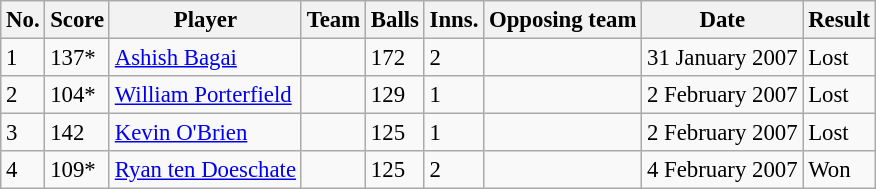<table class="wikitable sortable" style="font-size:95%">
<tr>
<th>No.</th>
<th>Score</th>
<th>Player</th>
<th>Team</th>
<th>Balls</th>
<th>Inns.</th>
<th>Opposing team</th>
<th>Date</th>
<th>Result</th>
</tr>
<tr>
<td>1</td>
<td>137*</td>
<td><a href='#'>Ashish Bagai</a></td>
<td></td>
<td>172</td>
<td>2</td>
<td></td>
<td>31 January 2007</td>
<td>Lost</td>
</tr>
<tr>
<td>2</td>
<td>104*</td>
<td><a href='#'>William Porterfield</a></td>
<td></td>
<td>129</td>
<td>1</td>
<td></td>
<td>2 February 2007</td>
<td>Lost</td>
</tr>
<tr>
<td>3</td>
<td>142</td>
<td><a href='#'>Kevin O'Brien</a></td>
<td></td>
<td>125</td>
<td>1</td>
<td></td>
<td>2 February 2007</td>
<td>Lost</td>
</tr>
<tr>
<td>4</td>
<td>109*</td>
<td><a href='#'>Ryan ten Doeschate</a></td>
<td></td>
<td>125</td>
<td>2</td>
<td></td>
<td>4 February 2007</td>
<td>Won</td>
</tr>
</table>
